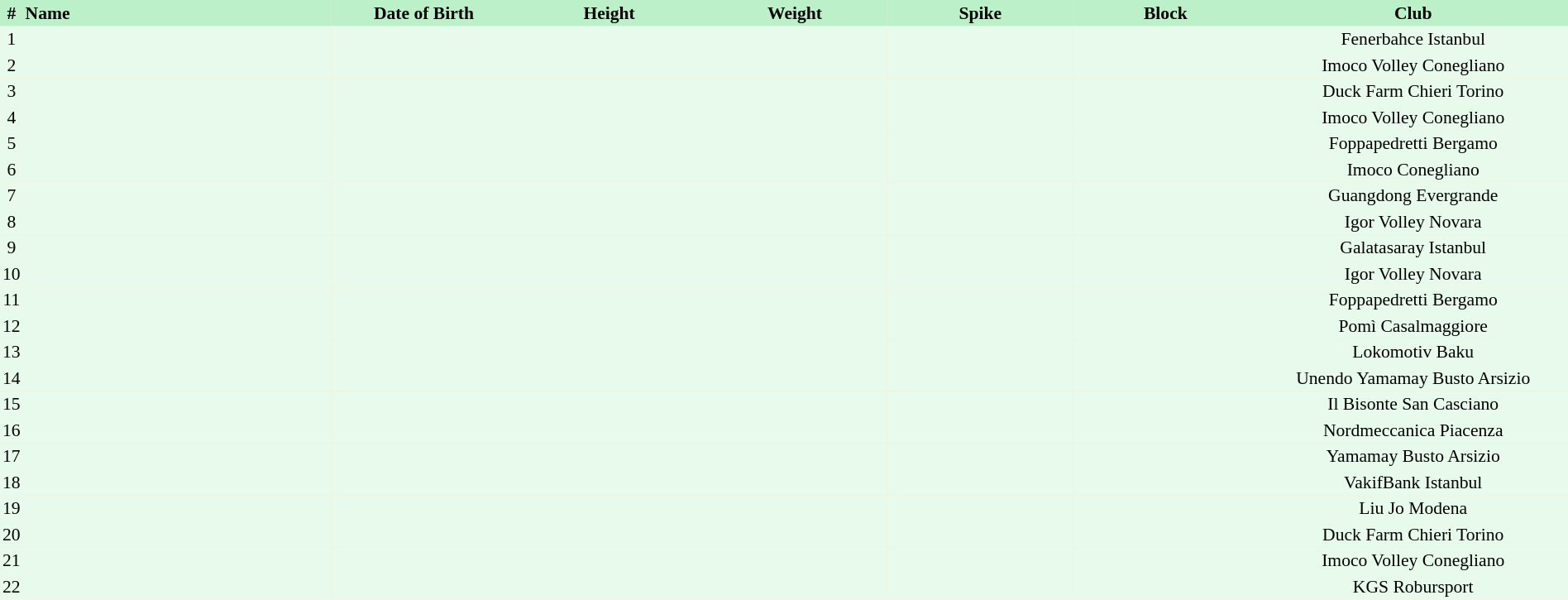<table border=0 cellpadding=2 cellspacing=0  |- bgcolor=#FFECCE style="text-align:center; font-size:90%; width:100%">
<tr bgcolor=#BBF0C9>
<th>#</th>
<th align=left width=20%>Name</th>
<th width=12%>Date of Birth</th>
<th width=12%>Height</th>
<th width=12%>Weight</th>
<th width=12%>Spike</th>
<th width=12%>Block</th>
<th width=20%>Club</th>
</tr>
<tr bgcolor=#E7FAEC>
<td>1</td>
<td align=left></td>
<td align=right></td>
<td></td>
<td></td>
<td></td>
<td></td>
<td>Fenerbahce Istanbul</td>
</tr>
<tr bgcolor=#E7FAEC>
<td>2</td>
<td align=left></td>
<td align=right></td>
<td></td>
<td></td>
<td></td>
<td></td>
<td>Imoco Volley Conegliano</td>
</tr>
<tr bgcolor=#E7FAEC>
<td>3</td>
<td align=left></td>
<td align=right></td>
<td></td>
<td></td>
<td></td>
<td></td>
<td>Duck Farm Chieri Torino</td>
</tr>
<tr bgcolor=#E7FAEC>
<td>4</td>
<td align=left></td>
<td align=right></td>
<td></td>
<td></td>
<td></td>
<td></td>
<td>Imoco Volley Conegliano</td>
</tr>
<tr bgcolor=#E7FAEC>
<td>5</td>
<td align=left></td>
<td align=right></td>
<td></td>
<td></td>
<td></td>
<td></td>
<td>Foppapedretti Bergamo</td>
</tr>
<tr bgcolor=#E7FAEC>
<td>6</td>
<td align=left></td>
<td align=right></td>
<td></td>
<td></td>
<td></td>
<td></td>
<td>Imoco Conegliano</td>
</tr>
<tr bgcolor=#E7FAEC>
<td>7</td>
<td align=left></td>
<td align=right></td>
<td></td>
<td></td>
<td></td>
<td></td>
<td>Guangdong Evergrande</td>
</tr>
<tr bgcolor=#E7FAEC>
<td>8</td>
<td align=left></td>
<td align=right></td>
<td></td>
<td></td>
<td></td>
<td></td>
<td>Igor Volley Novara</td>
</tr>
<tr bgcolor=#E7FAEC>
<td>9</td>
<td align=left></td>
<td align=right></td>
<td></td>
<td></td>
<td></td>
<td></td>
<td>Galatasaray Istanbul</td>
</tr>
<tr bgcolor=#E7FAEC>
<td>10</td>
<td align=left></td>
<td align=right></td>
<td></td>
<td></td>
<td></td>
<td></td>
<td>Igor Volley Novara</td>
</tr>
<tr bgcolor=#E7FAEC>
<td>11</td>
<td align=left></td>
<td align=right></td>
<td></td>
<td></td>
<td></td>
<td></td>
<td>Foppapedretti Bergamo</td>
</tr>
<tr bgcolor=#E7FAEC>
<td>12</td>
<td align=left></td>
<td align=right></td>
<td></td>
<td></td>
<td></td>
<td></td>
<td>Pomì Casalmaggiore</td>
</tr>
<tr bgcolor=#E7FAEC>
<td>13</td>
<td align=left></td>
<td align=right></td>
<td></td>
<td></td>
<td></td>
<td></td>
<td>Lokomotiv Baku</td>
</tr>
<tr bgcolor=#E7FAEC>
<td>14</td>
<td align=left></td>
<td align=right></td>
<td></td>
<td></td>
<td></td>
<td></td>
<td>Unendo Yamamay Busto Arsizio</td>
</tr>
<tr bgcolor=#E7FAEC>
<td>15</td>
<td align=left></td>
<td align=right></td>
<td></td>
<td></td>
<td></td>
<td></td>
<td>Il Bisonte San Casciano</td>
</tr>
<tr bgcolor=#E7FAEC>
<td>16</td>
<td align=left></td>
<td align=right></td>
<td></td>
<td></td>
<td></td>
<td></td>
<td>Nordmeccanica Piacenza</td>
</tr>
<tr bgcolor=#E7FAEC>
<td>17</td>
<td align=left></td>
<td align=right></td>
<td></td>
<td></td>
<td></td>
<td></td>
<td>Yamamay Busto Arsizio</td>
</tr>
<tr bgcolor=#E7FAEC>
<td>18</td>
<td align=left></td>
<td align=right></td>
<td></td>
<td></td>
<td></td>
<td></td>
<td>VakifBank Istanbul</td>
</tr>
<tr bgcolor=#E7FAEC>
<td>19</td>
<td align=left></td>
<td align=right></td>
<td></td>
<td></td>
<td></td>
<td></td>
<td>Liu Jo Modena</td>
</tr>
<tr bgcolor=#E7FAEC>
<td>20</td>
<td align=left></td>
<td align=right></td>
<td></td>
<td></td>
<td></td>
<td></td>
<td>Duck Farm Chieri Torino</td>
</tr>
<tr bgcolor=#E7FAEC>
<td>21</td>
<td align=left></td>
<td align=right></td>
<td></td>
<td></td>
<td></td>
<td></td>
<td>Imoco Volley Conegliano</td>
</tr>
<tr bgcolor=#E7FAEC>
<td>22</td>
<td align=left></td>
<td align=right></td>
<td></td>
<td></td>
<td></td>
<td></td>
<td>KGS Robursport</td>
</tr>
</table>
